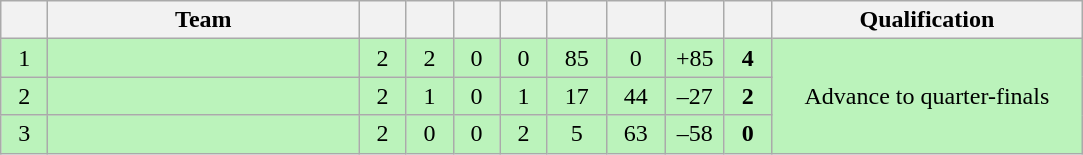<table class="wikitable" style="text-align:center;">
<tr>
<th style="width:1.5em;"></th>
<th style="width:12.5em">Team</th>
<th style="width:1.5em;"></th>
<th style="width:1.5em;"></th>
<th style="width:1.5em;"></th>
<th style="width:1.5em;"></th>
<th style="width:2.0em;"></th>
<th style="width:2.0em;"></th>
<th style="width:2.0em;"></th>
<th style="width:1.5em;"></th>
<th style="width:12.5em">Qualification</th>
</tr>
<tr bgcolor="#bbf3bb">
<td>1</td>
<td align="left"></td>
<td>2</td>
<td>2</td>
<td>0</td>
<td>0</td>
<td>85</td>
<td>0</td>
<td>+85</td>
<td><strong>4</strong></td>
<td bgcolor="#bbf3bb" rowspan=3>Advance to quarter-finals</td>
</tr>
<tr bgcolor="#bbf3bb">
<td>2</td>
<td align="left"></td>
<td>2</td>
<td>1</td>
<td>0</td>
<td>1</td>
<td>17</td>
<td>44</td>
<td>–27</td>
<td><strong>2</strong></td>
</tr>
<tr bgcolor="#bbf3bb">
<td>3</td>
<td align="left"></td>
<td>2</td>
<td>0</td>
<td>0</td>
<td>2</td>
<td>5</td>
<td>63</td>
<td>–58</td>
<td><strong>0</strong></td>
</tr>
</table>
